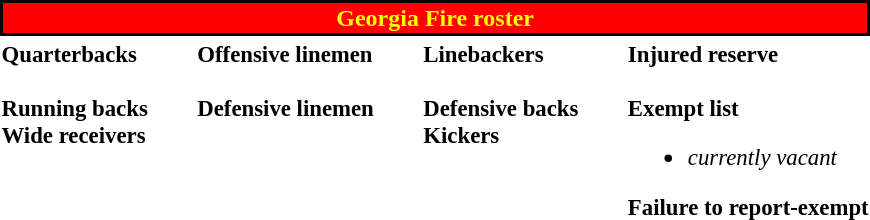<table class="toccolours" style="text-align: left;">
<tr>
<th colspan="7" style="text-align:center; background-color:red; color:yellow; border:2px solid black;">Georgia Fire roster</th>
</tr>
<tr>
<td style="font-size: 95%;vertical-align:top;"><strong>Quarterbacks</strong><br>

<br><strong>Running backs</strong>
<br><strong>Wide receivers</strong>




</td>
<td style="width: 25px;"></td>
<td style="font-size: 95%;vertical-align:top;"><strong>Offensive linemen</strong><br>


<br><strong>Defensive linemen</strong>



</td>
<td style="width: 25px;"></td>
<td style="font-size: 95%;vertical-align:top;"><strong>Linebackers</strong><br>

<br><strong>Defensive backs</strong>




<br><strong>Kickers</strong>
</td>
<td style="width: 25px;"></td>
<td style="font-size: 95%;vertical-align:top;"><strong>Injured reserve</strong><br>


<br><strong>Exempt list</strong><ul><li><em>currently vacant</em></li></ul><strong>Failure to report-exempt</strong>




<br></td>
</tr>
<tr>
</tr>
</table>
